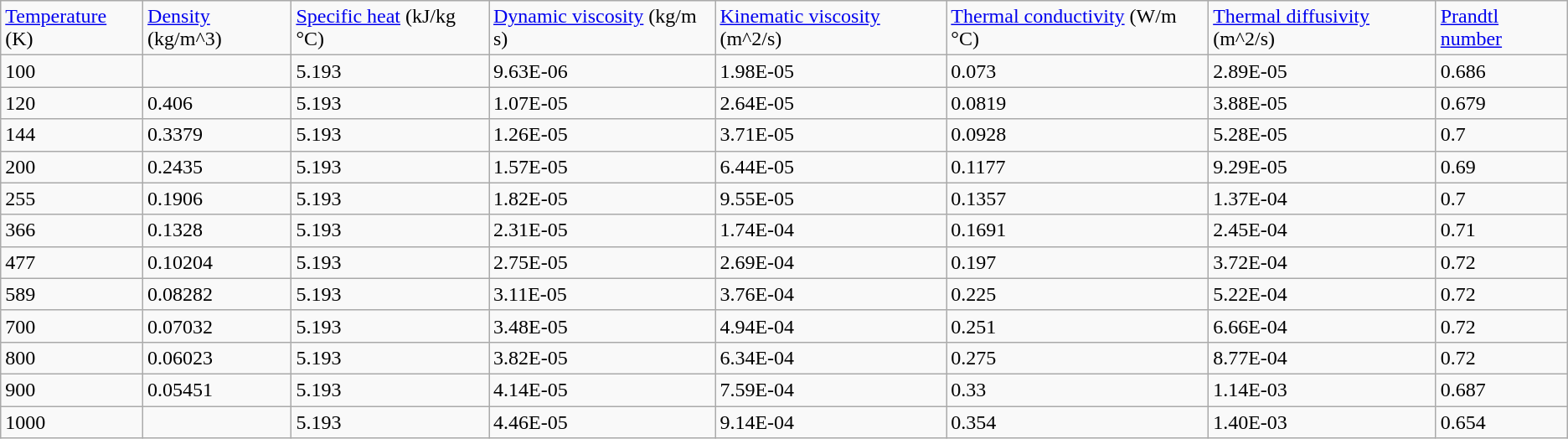<table class="wikitable mw-collapsible mw-collapsed">
<tr>
<td><a href='#'>Temperature</a> (K)</td>
<td><a href='#'>Density</a> (kg/m^3)</td>
<td><a href='#'>Specific heat</a> (kJ/kg °C)</td>
<td><a href='#'>Dynamic viscosity</a> (kg/m s)</td>
<td><a href='#'>Kinematic viscosity</a> (m^2/s)</td>
<td><a href='#'>Thermal conductivity</a> (W/m °C)</td>
<td><a href='#'>Thermal diffusivity</a> (m^2/s)</td>
<td><a href='#'>Prandtl number</a></td>
</tr>
<tr>
<td>100</td>
<td></td>
<td>5.193</td>
<td>9.63E-06</td>
<td>1.98E-05</td>
<td>0.073</td>
<td>2.89E-05</td>
<td>0.686</td>
</tr>
<tr>
<td>120</td>
<td>0.406</td>
<td>5.193</td>
<td>1.07E-05</td>
<td>2.64E-05</td>
<td>0.0819</td>
<td>3.88E-05</td>
<td>0.679</td>
</tr>
<tr>
<td>144</td>
<td>0.3379</td>
<td>5.193</td>
<td>1.26E-05</td>
<td>3.71E-05</td>
<td>0.0928</td>
<td>5.28E-05</td>
<td>0.7</td>
</tr>
<tr>
<td>200</td>
<td>0.2435</td>
<td>5.193</td>
<td>1.57E-05</td>
<td>6.44E-05</td>
<td>0.1177</td>
<td>9.29E-05</td>
<td>0.69</td>
</tr>
<tr>
<td>255</td>
<td>0.1906</td>
<td>5.193</td>
<td>1.82E-05</td>
<td>9.55E-05</td>
<td>0.1357</td>
<td>1.37E-04</td>
<td>0.7</td>
</tr>
<tr>
<td>366</td>
<td>0.1328</td>
<td>5.193</td>
<td>2.31E-05</td>
<td>1.74E-04</td>
<td>0.1691</td>
<td>2.45E-04</td>
<td>0.71</td>
</tr>
<tr>
<td>477</td>
<td>0.10204</td>
<td>5.193</td>
<td>2.75E-05</td>
<td>2.69E-04</td>
<td>0.197</td>
<td>3.72E-04</td>
<td>0.72</td>
</tr>
<tr>
<td>589</td>
<td>0.08282</td>
<td>5.193</td>
<td>3.11E-05</td>
<td>3.76E-04</td>
<td>0.225</td>
<td>5.22E-04</td>
<td>0.72</td>
</tr>
<tr>
<td>700</td>
<td>0.07032</td>
<td>5.193</td>
<td>3.48E-05</td>
<td>4.94E-04</td>
<td>0.251</td>
<td>6.66E-04</td>
<td>0.72</td>
</tr>
<tr>
<td>800</td>
<td>0.06023</td>
<td>5.193</td>
<td>3.82E-05</td>
<td>6.34E-04</td>
<td>0.275</td>
<td>8.77E-04</td>
<td>0.72</td>
</tr>
<tr>
<td>900</td>
<td>0.05451</td>
<td>5.193</td>
<td>4.14E-05</td>
<td>7.59E-04</td>
<td>0.33</td>
<td>1.14E-03</td>
<td>0.687</td>
</tr>
<tr>
<td>1000</td>
<td></td>
<td>5.193</td>
<td>4.46E-05</td>
<td>9.14E-04</td>
<td>0.354</td>
<td>1.40E-03</td>
<td>0.654</td>
</tr>
</table>
